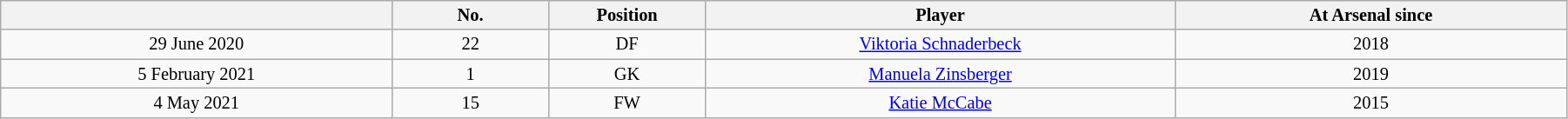<table class="wikitable sortable" style="width:95%; text-align:center; font-size:85%; text-align:centre;">
<tr>
<th width="25%"></th>
<th width="10%">No.</th>
<th width="10%">Position</th>
<th>Player</th>
<th width="25%">At Arsenal since</th>
</tr>
<tr>
<td>29 June 2020</td>
<td>22</td>
<td>DF</td>
<td> <a href='#'>Viktoria Schnaderbeck</a></td>
<td>2018</td>
</tr>
<tr>
<td>5 February 2021</td>
<td>1</td>
<td>GK</td>
<td> <a href='#'>Manuela Zinsberger</a></td>
<td>2019</td>
</tr>
<tr>
<td>4 May 2021</td>
<td>15</td>
<td>FW</td>
<td> <a href='#'>Katie McCabe</a></td>
<td>2015</td>
</tr>
</table>
